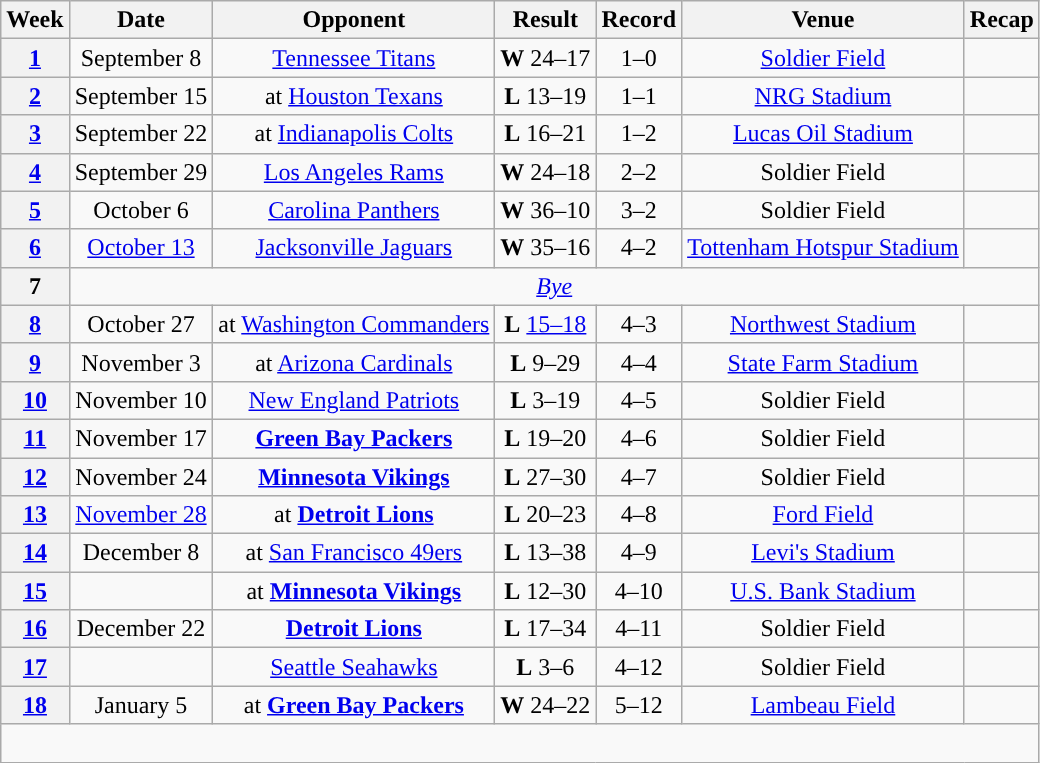<table class="wikitable" style="text-align:center">
<tr>
<th>Week</th>
<th>Date</th>
<th>Opponent</th>
<th>Result</th>
<th>Record</th>
<th>Venue</th>
<th>Recap</th>
</tr>
<tr>
<th><a href='#'>1</a></th>
<td>September 8</td>
<td><a href='#'>Tennessee Titans</a></td>
<td><strong>W</strong> 24–17</td>
<td>1–0</td>
<td><a href='#'>Soldier Field</a></td>
<td></td>
</tr>
<tr>
<th><a href='#'>2</a></th>
<td>September 15</td>
<td>at <a href='#'>Houston Texans</a></td>
<td><strong>L</strong> 13–19</td>
<td>1–1</td>
<td><a href='#'>NRG Stadium</a></td>
<td></td>
</tr>
<tr>
<th><a href='#'>3</a></th>
<td>September 22</td>
<td>at <a href='#'>Indianapolis Colts</a></td>
<td><strong>L</strong> 16–21</td>
<td>1–2</td>
<td><a href='#'>Lucas Oil Stadium</a></td>
<td></td>
</tr>
<tr>
<th><a href='#'>4</a></th>
<td>September 29</td>
<td><a href='#'>Los Angeles Rams</a></td>
<td><strong>W</strong> 24–18</td>
<td>2–2</td>
<td>Soldier Field</td>
<td></td>
</tr>
<tr>
<th><a href='#'>5</a></th>
<td>October 6</td>
<td><a href='#'>Carolina Panthers</a></td>
<td><strong>W</strong> 36–10</td>
<td>3–2</td>
<td>Soldier Field</td>
<td></td>
</tr>
<tr>
<th><a href='#'>6</a></th>
<td><a href='#'>October 13</a></td>
<td><a href='#'>Jacksonville Jaguars</a></td>
<td><strong>W</strong> 35–16</td>
<td>4–2</td>
<td> <a href='#'>Tottenham Hotspur Stadium</a> </td>
<td></td>
</tr>
<tr>
<th>7</th>
<td colspan="6"><em><a href='#'>Bye</a></em></td>
</tr>
<tr>
<th><a href='#'>8</a></th>
<td>October 27</td>
<td>at <a href='#'>Washington Commanders</a></td>
<td><strong>L</strong> <a href='#'>15–18</a></td>
<td>4–3</td>
<td><a href='#'>Northwest Stadium</a></td>
<td></td>
</tr>
<tr>
<th><a href='#'>9</a></th>
<td>November 3</td>
<td>at <a href='#'>Arizona Cardinals</a></td>
<td><strong>L</strong> 9–29</td>
<td>4–4</td>
<td><a href='#'>State Farm Stadium</a></td>
<td></td>
</tr>
<tr>
<th><a href='#'>10</a></th>
<td>November 10</td>
<td><a href='#'>New England Patriots</a></td>
<td><strong>L</strong> 3–19</td>
<td>4–5</td>
<td>Soldier Field</td>
<td></td>
</tr>
<tr>
<th><a href='#'>11</a></th>
<td>November 17</td>
<td><strong><a href='#'>Green Bay Packers</a></strong></td>
<td><strong>L</strong> 19–20</td>
<td>4–6</td>
<td>Soldier Field</td>
<td></td>
</tr>
<tr>
<th><a href='#'>12</a></th>
<td>November 24</td>
<td><strong><a href='#'>Minnesota Vikings</a></strong></td>
<td><strong>L</strong> 27–30 </td>
<td>4–7</td>
<td>Soldier Field</td>
<td></td>
</tr>
<tr>
<th><a href='#'>13</a></th>
<td><a href='#'>November 28</a></td>
<td>at <strong><a href='#'>Detroit Lions</a></strong></td>
<td><strong>L</strong> 20–23</td>
<td>4–8</td>
<td><a href='#'>Ford Field</a></td>
<td></td>
</tr>
<tr>
<th><a href='#'>14</a></th>
<td>December 8</td>
<td>at <a href='#'>San Francisco 49ers</a></td>
<td><strong>L</strong> 13–38</td>
<td>4–9</td>
<td><a href='#'>Levi's Stadium</a></td>
<td></td>
</tr>
<tr>
<th><a href='#'>15</a></th>
<td></td>
<td>at <strong><a href='#'>Minnesota Vikings</a></strong></td>
<td><strong>L</strong> 12–30</td>
<td>4–10</td>
<td><a href='#'>U.S. Bank Stadium</a></td>
<td></td>
</tr>
<tr>
<th><a href='#'>16</a></th>
<td>December 22</td>
<td><strong><a href='#'>Detroit Lions</a></strong></td>
<td><strong>L</strong> 17–34</td>
<td>4–11</td>
<td>Soldier Field</td>
<td></td>
</tr>
<tr>
<th><a href='#'>17</a></th>
<td></td>
<td><a href='#'>Seattle Seahawks</a></td>
<td><strong>L</strong> 3–6</td>
<td>4–12</td>
<td>Soldier Field</td>
<td></td>
</tr>
<tr>
<th><a href='#'>18</a></th>
<td>January 5</td>
<td>at <strong><a href='#'>Green Bay Packers</a></strong></td>
<td><strong>W</strong> 24–22</td>
<td>5–12</td>
<td><a href='#'>Lambeau Field</a></td>
<td></td>
</tr>
<tr>
<td colspan=9><br></td>
</tr>
</table>
